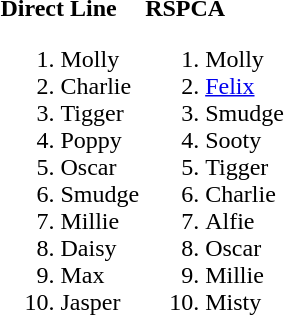<table>
<tr>
<td valign=top><br><strong>Direct Line</strong><ol><li>Molly</li><li>Charlie</li><li>Tigger</li><li>Poppy</li><li>Oscar</li><li>Smudge</li><li>Millie</li><li>Daisy</li><li>Max</li><li>Jasper</li></ol></td>
<td valign=top><br><strong>RSPCA</strong><ol><li>Molly</li><li><a href='#'>Felix</a></li><li>Smudge</li><li>Sooty</li><li>Tigger</li><li>Charlie</li><li>Alfie</li><li>Oscar</li><li>Millie</li><li>Misty</li></ol></td>
</tr>
</table>
